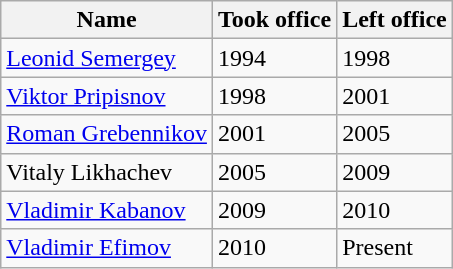<table class="wikitable">
<tr>
<th>Name</th>
<th>Took office</th>
<th>Left office</th>
</tr>
<tr>
<td><a href='#'>Leonid Semergey</a></td>
<td>1994</td>
<td>1998</td>
</tr>
<tr>
<td><a href='#'>Viktor Pripisnov</a></td>
<td>1998</td>
<td>2001</td>
</tr>
<tr>
<td><a href='#'>Roman Grebennikov</a></td>
<td>2001</td>
<td>2005</td>
</tr>
<tr>
<td>Vitaly Likhachev</td>
<td>2005</td>
<td>2009</td>
</tr>
<tr>
<td><a href='#'>Vladimir Kabanov</a></td>
<td>2009</td>
<td>2010</td>
</tr>
<tr>
<td><a href='#'>Vladimir Efimov</a></td>
<td>2010</td>
<td>Present</td>
</tr>
</table>
